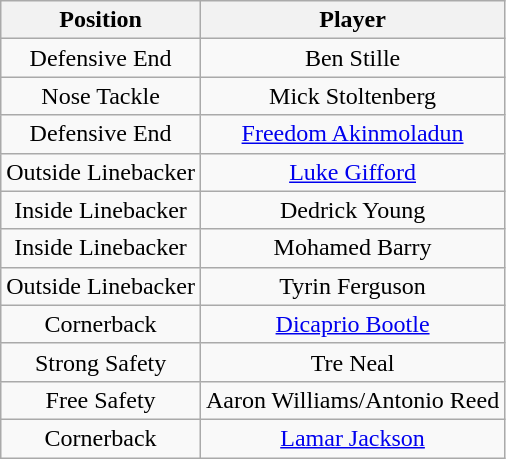<table class="wikitable" style="text-align: center;">
<tr>
<th>Position</th>
<th>Player</th>
</tr>
<tr>
<td>Defensive End</td>
<td>Ben Stille</td>
</tr>
<tr>
<td>Nose Tackle</td>
<td>Mick Stoltenberg</td>
</tr>
<tr>
<td>Defensive End</td>
<td><a href='#'>Freedom Akinmoladun</a></td>
</tr>
<tr>
<td>Outside Linebacker</td>
<td><a href='#'>Luke Gifford</a></td>
</tr>
<tr>
<td>Inside Linebacker</td>
<td>Dedrick Young</td>
</tr>
<tr>
<td>Inside Linebacker</td>
<td>Mohamed Barry</td>
</tr>
<tr>
<td>Outside Linebacker</td>
<td>Tyrin Ferguson</td>
</tr>
<tr>
<td>Cornerback</td>
<td><a href='#'>Dicaprio Bootle</a></td>
</tr>
<tr>
<td>Strong Safety</td>
<td>Tre Neal</td>
</tr>
<tr>
<td>Free Safety</td>
<td>Aaron Williams/Antonio Reed</td>
</tr>
<tr>
<td>Cornerback</td>
<td><a href='#'>Lamar Jackson</a></td>
</tr>
</table>
